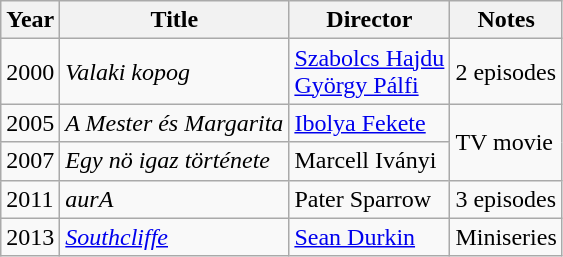<table class="wikitable">
<tr>
<th>Year</th>
<th>Title</th>
<th>Director</th>
<th>Notes</th>
</tr>
<tr>
<td>2000</td>
<td><em>Valaki kopog</em></td>
<td><a href='#'>Szabolcs Hajdu</a><br><a href='#'>György Pálfi</a></td>
<td>2 episodes</td>
</tr>
<tr>
<td>2005</td>
<td><em>A Mester és Margarita</em></td>
<td><a href='#'>Ibolya Fekete</a></td>
<td rowspan=2>TV movie</td>
</tr>
<tr>
<td>2007</td>
<td><em>Egy nö igaz története</em></td>
<td>Marcell Iványi</td>
</tr>
<tr>
<td>2011</td>
<td><em>aurA</em></td>
<td>Pater Sparrow</td>
<td>3 episodes</td>
</tr>
<tr>
<td>2013</td>
<td><em><a href='#'>Southcliffe</a></em></td>
<td><a href='#'>Sean Durkin</a></td>
<td>Miniseries</td>
</tr>
</table>
